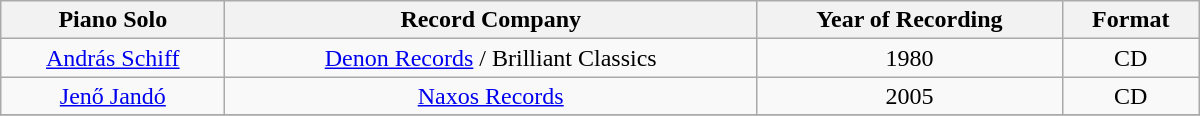<table class="wikitable" width="800px">
<tr>
<th align="center">Piano Solo</th>
<th align="center">Record Company</th>
<th align="center">Year of Recording</th>
<th align="center">Format</th>
</tr>
<tr>
<td align="center"><a href='#'>András Schiff</a></td>
<td align="center"><a href='#'>Denon Records</a> / Brilliant Classics</td>
<td align="center">1980</td>
<td align="center">CD</td>
</tr>
<tr>
<td align="center"><a href='#'>Jenő Jandó</a></td>
<td align="center"><a href='#'>Naxos Records</a></td>
<td align="center">2005</td>
<td align="center">CD</td>
</tr>
<tr>
</tr>
</table>
